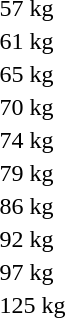<table>
<tr>
<td rowspan=2>57 kg</td>
<td rowspan=2></td>
<td rowspan=2></td>
<td></td>
</tr>
<tr>
<td></td>
</tr>
<tr>
<td rowspan=2>61 kg</td>
<td rowspan=2></td>
<td rowspan=2></td>
<td></td>
</tr>
<tr>
<td></td>
</tr>
<tr>
<td rowspan=2>65 kg</td>
<td rowspan=2></td>
<td rowspan=2></td>
<td></td>
</tr>
<tr>
<td></td>
</tr>
<tr>
<td rowspan=2>70 kg</td>
<td rowspan=2></td>
<td rowspan=2></td>
<td></td>
</tr>
<tr>
<td></td>
</tr>
<tr>
<td rowspan=2>74 kg</td>
<td rowspan=2></td>
<td rowspan=2></td>
<td></td>
</tr>
<tr>
<td></td>
</tr>
<tr>
<td rowspan=2>79 kg</td>
<td rowspan=2></td>
<td rowspan=2></td>
<td></td>
</tr>
<tr>
<td></td>
</tr>
<tr>
<td rowspan=2>86 kg</td>
<td rowspan=2></td>
<td rowspan=2></td>
<td></td>
</tr>
<tr>
<td></td>
</tr>
<tr>
<td rowspan=2>92 kg</td>
<td rowspan=2></td>
<td rowspan=2></td>
<td></td>
</tr>
<tr>
<td></td>
</tr>
<tr>
<td rowspan=2>97 kg</td>
<td rowspan=2></td>
<td rowspan=2></td>
<td></td>
</tr>
<tr>
<td></td>
</tr>
<tr>
<td rowspan=2>125 kg</td>
<td rowspan=2></td>
<td rowspan=2></td>
<td></td>
</tr>
<tr>
<td></td>
</tr>
<tr>
</tr>
</table>
